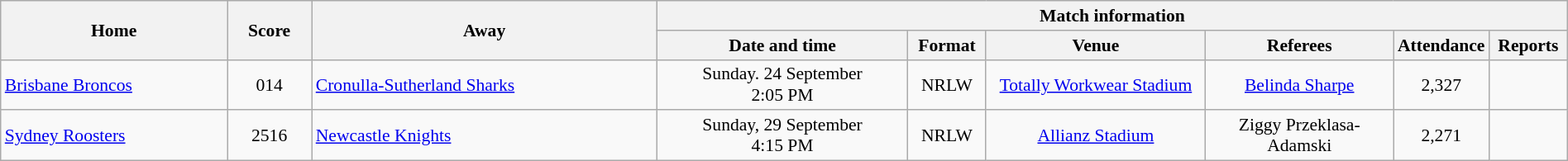<table class="wikitable" width="100%" style="border-collapse:collapse; font-size:90%; text-align:center;">
<tr>
<th rowspan="2">Home</th>
<th rowspan="2" text-align:center;>Score</th>
<th rowspan="2">Away</th>
<th colspan="7">Match information</th>
</tr>
<tr>
<th width="16%">Date and time</th>
<th width="5%">Format</th>
<th width="14%">Venue</th>
<th width="12%">Referees</th>
<th width="5%">Attendance</th>
<th width="5%">Reports</th>
</tr>
<tr>
<td align="left"> <a href='#'>Brisbane Broncos</a></td>
<td>014</td>
<td align="left"> <a href='#'>Cronulla-Sutherland Sharks</a></td>
<td>Sunday. 24 September <br> 2:05 PM</td>
<td>NRLW<br></td>
<td><a href='#'>Totally Workwear Stadium</a></td>
<td><a href='#'>Belinda Sharpe</a></td>
<td>2,327</td>
<td></td>
</tr>
<tr>
<td align="left"> <a href='#'>Sydney Roosters</a></td>
<td>2516</td>
<td align="left"> <a href='#'>Newcastle Knights</a></td>
<td>Sunday, 29 September <br> 4:15 PM</td>
<td>NRLW<br></td>
<td><a href='#'>Allianz Stadium</a></td>
<td>Ziggy Przeklasa-Adamski</td>
<td>2,271</td>
<td></td>
</tr>
</table>
